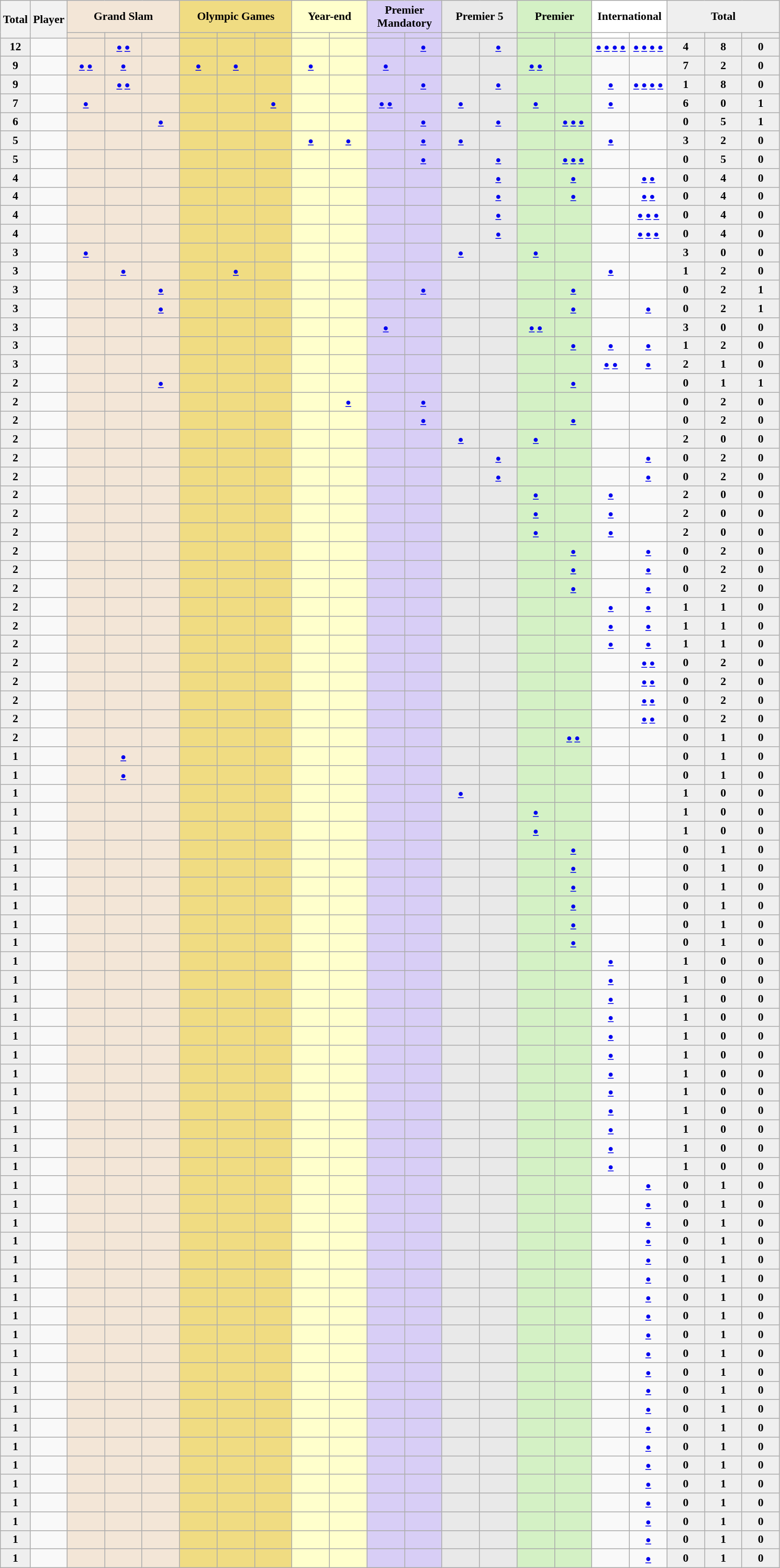<table class="sortable wikitable" style="font-size:90%">
<tr>
<th rowspan="2">Total</th>
<th rowspan="2">Player</th>
<th style="background-color:#f3e6d7;" colspan="3">Grand Slam</th>
<th style="background-color:#f0dc82;" colspan="3">Olympic Games</th>
<th style="background-color:#ffc;" colspan="2">Year-end</th>
<th style="background-color:#d8cef6;" colspan="2">Premier Mandatory</th>
<th style="background-color:#e9e9e9;" colspan="2">Premier 5</th>
<th style="background-color:#d4f1c5;" colspan="2">Premier</th>
<th style="background-color:#fff;" colspan="2">International</th>
<th style="background-color:#efefef;" colspan="3">Total</th>
</tr>
<tr>
<th style="width:41px; background-color:#f3e6d7;"></th>
<th style="width:41px; background-color:#f3e6d7;"></th>
<th style="width:41px; background-color:#f3e6d7;"></th>
<th style="width:41px; background-color:#f0dc82;"></th>
<th style="width:41px; background-color:#f0dc82;"></th>
<th style="width:41px; background-color:#f0dc82;"></th>
<th style="width:41px; background-color:#ffc;"></th>
<th style="width:41px; background-color:#ffc;"></th>
<th style="width:41px; background-color:#d8cef6;"></th>
<th style="width:41px; background-color:#d8cef6;"></th>
<th style="width:41px; background-color:#e9e9e9;"></th>
<th style="width:41px; background-color:#e9e9e9;"></th>
<th style="width:41px; background-color:#d4f1c5;"></th>
<th style="width:41px; background-color:#d4f1c5;"></th>
<th style="width:41px; background-color:#fff;"></th>
<th style="width:41px; background-color:#fff;"></th>
<th style="width:41px; background-color:#efefef;"></th>
<th style="width:41px; background-color:#efefef;"></th>
<th style="width:41px; background-color:#efefef;"></th>
</tr>
<tr align=center>
<td style="background:#efefef;"><strong>12</strong></td>
<td align=left></td>
<td style="background:#F3E6D7;"></td>
<td style="background:#F3E6D7;"><small><a href='#'>●</a> <a href='#'>●</a></small></td>
<td style="background:#F3E6D7;"></td>
<td style="background:#F0DC82;"></td>
<td style="background:#F0DC82;"></td>
<td style="background:#F0DC82;"></td>
<td style="background:#ffc;"></td>
<td style="background:#ffc;"></td>
<td style="background:#D8CEF6;"></td>
<td style="background:#D8CEF6;"><small><a href='#'>●</a></small></td>
<td style="background:#E9E9E9;"></td>
<td style="background:#E9E9E9;"> <small><a href='#'>●</a></small></td>
<td style="background:#D4F1C5;"></td>
<td style="background:#D4F1C5;"></td>
<td><small><a href='#'>●</a> <a href='#'>●</a> <a href='#'>●</a> <a href='#'>●</a></small></td>
<td><small><a href='#'>●</a> <a href='#'>●</a> <a href='#'>●</a> <a href='#'>●</a></small></td>
<td style="background:#efefef;"><strong>4</strong></td>
<td style="background:#efefef;"><strong>8</strong></td>
<td style="background:#efefef;"><strong>0</strong></td>
</tr>
<tr align=center>
<td style="background:#efefef;"><strong>9</strong></td>
<td align=left></td>
<td style="background:#F3E6D7;"><small><a href='#'>●</a> <a href='#'>●</a></small></td>
<td style="background:#F3E6D7;"><small><a href='#'>●</a></small></td>
<td style="background:#F3E6D7;"></td>
<td style="background:#F0DC82;"> <small><a href='#'>●</a></small></td>
<td style="background:#F0DC82;"> <small><a href='#'>●</a></small></td>
<td style="background:#F0DC82;"></td>
<td style="background:#ffc;"><small><a href='#'>●</a></small></td>
<td style="background:#ffc;"></td>
<td style="background:#D8CEF6;"><small><a href='#'>●</a></small></td>
<td style="background:#D8CEF6;"></td>
<td style="background:#E9E9E9;"></td>
<td style="background:#E9E9E9;"></td>
<td style="background:#D4F1C5;"><small><a href='#'>●</a> <a href='#'>●</a></small></td>
<td style="background:#D4F1C5;"></td>
<td></td>
<td></td>
<td style="background:#efefef;"><strong>7</strong></td>
<td style="background:#efefef;"><strong>2</strong></td>
<td style="background:#efefef;"><strong>0</strong></td>
</tr>
<tr align=center>
<td style="background:#efefef;"><strong>9</strong></td>
<td align=left></td>
<td style="background:#F3E6D7;"></td>
<td style="background:#F3E6D7;"><small><a href='#'>●</a> <a href='#'>●</a></small></td>
<td style="background:#F3E6D7;"></td>
<td style="background:#F0DC82;"></td>
<td style="background:#F0DC82;"></td>
<td style="background:#F0DC82;"></td>
<td style="background:#ffc;"></td>
<td style="background:#ffc;"></td>
<td style="background:#D8CEF6;"></td>
<td style="background:#D8CEF6;"><small><a href='#'>●</a></small></td>
<td style="background:#E9E9E9;"></td>
<td style="background:#E9E9E9;"> <small><a href='#'>●</a></small></td>
<td style="background:#D4F1C5;"></td>
<td style="background:#D4F1C5;"></td>
<td> <small><a href='#'>●</a></small></td>
<td><small><a href='#'>●</a> <a href='#'>●</a> <a href='#'>●</a> <a href='#'>●</a></small></td>
<td style="background:#efefef;"><strong>1</strong></td>
<td style="background:#efefef;"><strong>8</strong></td>
<td style="background:#efefef;"><strong>0</strong></td>
</tr>
<tr align=center>
<td style="background:#efefef;"><strong>7</strong></td>
<td align=left></td>
<td style="background:#F3E6D7;"><small><a href='#'>●</a></small></td>
<td style="background:#F3E6D7;"></td>
<td style="background:#F3E6D7;"></td>
<td style="background:#F0DC82;"></td>
<td style="background:#F0DC82;"></td>
<td style="background:#F0DC82;"> <small><a href='#'>●</a></small></td>
<td style="background:#ffc;"></td>
<td style="background:#ffc;"></td>
<td style="background:#D8CEF6;"><small><a href='#'>●</a> <a href='#'>●</a></small></td>
<td style="background:#D8CEF6;"></td>
<td style="background:#E9E9E9;"><small><a href='#'>●</a></small></td>
<td style="background:#E9E9E9;"></td>
<td style="background:#D4F1C5;"><small><a href='#'>●</a></small></td>
<td style="background:#D4F1C5;"></td>
<td> <small><a href='#'>●</a></small></td>
<td></td>
<td style="background:#efefef;"><strong>6</strong></td>
<td style="background:#efefef;"><strong>0</strong></td>
<td style="background:#efefef;"><strong>1</strong></td>
</tr>
<tr align=center>
<td style="background:#efefef;"><strong>6</strong></td>
<td align=left></td>
<td style="background:#F3E6D7;"></td>
<td style="background:#F3E6D7;"></td>
<td style="background:#F3E6D7;"> <small><a href='#'>●</a></small></td>
<td style="background:#F0DC82;"></td>
<td style="background:#F0DC82;"></td>
<td style="background:#F0DC82;"></td>
<td style="background:#ffc;"></td>
<td style="background:#ffc;"></td>
<td style="background:#D8CEF6;"></td>
<td style="background:#D8CEF6;"><small><a href='#'>●</a></small></td>
<td style="background:#E9E9E9;"></td>
<td style="background:#E9E9E9;"><small><a href='#'>●</a></small></td>
<td style="background:#D4F1C5;"></td>
<td style="background:#D4F1C5;"><small><a href='#'>●</a> <a href='#'>●</a> <a href='#'>●</a></small></td>
<td></td>
<td></td>
<td style="background:#efefef;"><strong>0</strong></td>
<td style="background:#efefef;"><strong>5</strong></td>
<td style="background:#efefef;"><strong>1</strong></td>
</tr>
<tr align=center>
<td style="background:#efefef;"><strong>5</strong></td>
<td align=left></td>
<td style="background:#F3E6D7;"></td>
<td style="background:#F3E6D7;"></td>
<td style="background:#F3E6D7;"></td>
<td style="background:#F0DC82;"></td>
<td style="background:#F0DC82;"></td>
<td style="background:#F0DC82;"></td>
<td style="background:#ffc;"><small><a href='#'>●</a></small></td>
<td style="background:#ffc;"><small><a href='#'>●</a></small></td>
<td style="background:#D8CEF6;"></td>
<td style="background:#D8CEF6;"><small><a href='#'>●</a></small></td>
<td style="background:#E9E9E9;"><small><a href='#'>●</a></small></td>
<td style="background:#E9E9E9;"></td>
<td style="background:#D4F1C5;"></td>
<td style="background:#D4F1C5;"></td>
<td><small><a href='#'>●</a></small></td>
<td></td>
<td style="background:#efefef;"><strong>3</strong></td>
<td style="background:#efefef;"><strong>2</strong></td>
<td style="background:#efefef;"><strong>0</strong></td>
</tr>
<tr align=center>
<td style="background:#efefef;"><strong>5</strong></td>
<td align=left></td>
<td style="background:#F3E6D7;"></td>
<td style="background:#F3E6D7;"></td>
<td style="background:#F3E6D7;"></td>
<td style="background:#F0DC82;"></td>
<td style="background:#F0DC82;"></td>
<td style="background:#F0DC82;"></td>
<td style="background:#ffc;"></td>
<td style="background:#ffc;"></td>
<td style="background:#D8CEF6;"></td>
<td style="background:#D8CEF6;"><small><a href='#'>●</a></small></td>
<td style="background:#E9E9E9;"></td>
<td style="background:#E9E9E9;"><small><a href='#'>●</a></small></td>
<td style="background:#D4F1C5;"></td>
<td style="background:#D4F1C5;"><small><a href='#'>●</a> <a href='#'>●</a> <a href='#'>●</a></small></td>
<td></td>
<td></td>
<td style="background:#efefef;"><strong>0</strong></td>
<td style="background:#efefef;"><strong>5</strong></td>
<td style="background:#efefef;"><strong>0</strong></td>
</tr>
<tr align=center>
<td style="background:#efefef;"><strong>4</strong></td>
<td align=left></td>
<td style="background:#F3E6D7;"></td>
<td style="background:#F3E6D7;"></td>
<td style="background:#F3E6D7;"></td>
<td style="background:#F0DC82;"></td>
<td style="background:#F0DC82;"></td>
<td style="background:#F0DC82;"></td>
<td style="background:#ffc;"></td>
<td style="background:#ffc;"></td>
<td style="background:#D8CEF6;"></td>
<td style="background:#D8CEF6;"></td>
<td style="background:#E9E9E9;"></td>
<td style="background:#E9E9E9;"><small><a href='#'>●</a></small></td>
<td style="background:#D4F1C5;"></td>
<td style="background:#D4F1C5;"><small><a href='#'>●</a></small></td>
<td></td>
<td><small><a href='#'>●</a> <a href='#'>●</a></small></td>
<td style="background:#efefef;"><strong>0</strong></td>
<td style="background:#efefef;"><strong>4</strong></td>
<td style="background:#efefef;"><strong>0</strong></td>
</tr>
<tr align=center>
<td style="background:#efefef;"><strong>4</strong></td>
<td align=left></td>
<td style="background:#F3E6D7;"></td>
<td style="background:#F3E6D7;"></td>
<td style="background:#F3E6D7;"></td>
<td style="background:#F0DC82;"></td>
<td style="background:#F0DC82;"></td>
<td style="background:#F0DC82;"></td>
<td style="background:#ffc;"></td>
<td style="background:#ffc;"></td>
<td style="background:#D8CEF6;"></td>
<td style="background:#D8CEF6;"></td>
<td style="background:#E9E9E9;"></td>
<td style="background:#E9E9E9;"><small><a href='#'>●</a></small></td>
<td style="background:#D4F1C5;"></td>
<td style="background:#D4F1C5;"><small><a href='#'>●</a></small></td>
<td></td>
<td><small><a href='#'>●</a> <a href='#'>●</a></small></td>
<td style="background:#efefef;"><strong>0</strong></td>
<td style="background:#efefef;"><strong>4</strong></td>
<td style="background:#efefef;"><strong>0</strong></td>
</tr>
<tr align=center>
<td style="background:#efefef;"><strong>4</strong></td>
<td align=left></td>
<td style="background:#F3E6D7;"></td>
<td style="background:#F3E6D7;"></td>
<td style="background:#F3E6D7;"></td>
<td style="background:#F0DC82;"></td>
<td style="background:#F0DC82;"></td>
<td style="background:#F0DC82;"></td>
<td style="background:#ffc;"></td>
<td style="background:#ffc;"></td>
<td style="background:#D8CEF6;"></td>
<td style="background:#D8CEF6;"></td>
<td style="background:#E9E9E9;"></td>
<td style="background:#E9E9E9;"><small><a href='#'>●</a></small></td>
<td style="background:#D4F1C5;"></td>
<td style="background:#D4F1C5;"></td>
<td></td>
<td><small><a href='#'>●</a> <a href='#'>●</a> <a href='#'>●</a></small></td>
<td style="background:#efefef;"><strong>0</strong></td>
<td style="background:#efefef;"><strong>4</strong></td>
<td style="background:#efefef;"><strong>0</strong></td>
</tr>
<tr align=center>
<td style="background:#efefef;"><strong>4</strong></td>
<td align=left></td>
<td style="background:#F3E6D7;"></td>
<td style="background:#F3E6D7;"></td>
<td style="background:#F3E6D7;"></td>
<td style="background:#F0DC82;"></td>
<td style="background:#F0DC82;"></td>
<td style="background:#F0DC82;"></td>
<td style="background:#ffc;"></td>
<td style="background:#ffc;"></td>
<td style="background:#D8CEF6;"></td>
<td style="background:#D8CEF6;"></td>
<td style="background:#E9E9E9;"></td>
<td style="background:#E9E9E9;"><small><a href='#'>●</a></small></td>
<td style="background:#D4F1C5;"></td>
<td style="background:#D4F1C5;"></td>
<td></td>
<td><small><a href='#'>●</a> <a href='#'>●</a> <a href='#'>●</a></small></td>
<td style="background:#efefef;"><strong>0</strong></td>
<td style="background:#efefef;"><strong>4</strong></td>
<td style="background:#efefef;"><strong>0</strong></td>
</tr>
<tr align=center>
<td style="background:#efefef;"><strong>3</strong></td>
<td align=left></td>
<td style="background:#F3E6D7;"><small><a href='#'>●</a></small></td>
<td style="background:#F3E6D7;"></td>
<td style="background:#F3E6D7;"></td>
<td style="background:#F0DC82;"></td>
<td style="background:#F0DC82;"></td>
<td style="background:#F0DC82;"></td>
<td style="background:#ffc;"></td>
<td style="background:#ffc;"></td>
<td style="background:#D8CEF6;"></td>
<td style="background:#D8CEF6;"></td>
<td style="background:#E9E9E9;"><small><a href='#'>●</a></small></td>
<td style="background:#E9E9E9;"></td>
<td style="background:#D4F1C5;"><small><a href='#'>●</a></small></td>
<td style="background:#D4F1C5;"></td>
<td></td>
<td></td>
<td style="background:#efefef;"><strong>3</strong></td>
<td style="background:#efefef;"><strong>0</strong></td>
<td style="background:#efefef;"><strong>0</strong></td>
</tr>
<tr align=center>
<td style="background:#efefef;"><strong>3</strong></td>
<td align=left></td>
<td style="background:#F3E6D7;"></td>
<td style="background:#F3E6D7;"><small><a href='#'>●</a></small></td>
<td style="background:#F3E6D7;"></td>
<td style="background:#F0DC82;"></td>
<td style="background:#F0DC82;"> <small><a href='#'>●</a></small></td>
<td style="background:#F0DC82;"></td>
<td style="background:#ffc;"></td>
<td style="background:#ffc;"></td>
<td style="background:#D8CEF6;"></td>
<td style="background:#D8CEF6;"></td>
<td style="background:#E9E9E9;"></td>
<td style="background:#E9E9E9;"></td>
<td style="background:#D4F1C5;"></td>
<td style="background:#D4F1C5;"></td>
<td><small><a href='#'>●</a></small></td>
<td></td>
<td style="background:#efefef;"><strong>1</strong></td>
<td style="background:#efefef;"><strong>2</strong></td>
<td style="background:#efefef;"><strong>0</strong></td>
</tr>
<tr align=center>
<td style="background:#efefef;"><strong>3</strong></td>
<td align=left></td>
<td style="background:#F3E6D7;"></td>
<td style="background:#F3E6D7;"></td>
<td style="background:#F3E6D7;"><small><a href='#'>●</a></small></td>
<td style="background:#F0DC82;"></td>
<td style="background:#F0DC82;"></td>
<td style="background:#F0DC82;"></td>
<td style="background:#ffc;"></td>
<td style="background:#ffc;"></td>
<td style="background:#D8CEF6;"></td>
<td style="background:#D8CEF6;"><small><a href='#'>●</a></small></td>
<td style="background:#E9E9E9;"></td>
<td style="background:#E9E9E9;"></td>
<td style="background:#D4F1C5;"></td>
<td style="background:#D4F1C5;"><small><a href='#'>●</a></small></td>
<td></td>
<td></td>
<td style="background:#efefef;"><strong>0</strong></td>
<td style="background:#efefef;"><strong>2</strong></td>
<td style="background:#efefef;"><strong>1</strong></td>
</tr>
<tr align=center>
<td style="background:#efefef;"><strong>3</strong></td>
<td align=left></td>
<td style="background:#F3E6D7;"></td>
<td style="background:#F3E6D7;"></td>
<td style="background:#F3E6D7;"><small><a href='#'>●</a></small></td>
<td style="background:#F0DC82;"></td>
<td style="background:#F0DC82;"></td>
<td style="background:#F0DC82;"></td>
<td style="background:#ffc;"></td>
<td style="background:#ffc;"></td>
<td style="background:#D8CEF6;"></td>
<td style="background:#D8CEF6;"></td>
<td style="background:#E9E9E9;"></td>
<td style="background:#E9E9E9;"></td>
<td style="background:#D4F1C5;"></td>
<td style="background:#D4F1C5;"><small><a href='#'>●</a></small></td>
<td></td>
<td><small><a href='#'>●</a></small></td>
<td style="background:#efefef;"><strong>0</strong></td>
<td style="background:#efefef;"><strong>2</strong></td>
<td style="background:#efefef;"><strong>1</strong></td>
</tr>
<tr align=center>
<td style="background:#efefef;"><strong>3</strong></td>
<td align=left></td>
<td style="background:#F3E6D7;"></td>
<td style="background:#F3E6D7;"></td>
<td style="background:#F3E6D7;"></td>
<td style="background:#F0DC82;"></td>
<td style="background:#F0DC82;"></td>
<td style="background:#F0DC82;"></td>
<td style="background:#ffc;"></td>
<td style="background:#ffc;"></td>
<td style="background:#D8CEF6;"><small><a href='#'>●</a></small></td>
<td style="background:#D8CEF6;"></td>
<td style="background:#E9E9E9;"></td>
<td style="background:#E9E9E9;"></td>
<td style="background:#D4F1C5;"><small><a href='#'>●</a> <a href='#'>●</a></small></td>
<td style="background:#D4F1C5;"></td>
<td></td>
<td></td>
<td style="background:#efefef;"><strong>3</strong></td>
<td style="background:#efefef;"><strong>0</strong></td>
<td style="background:#efefef;"><strong>0</strong></td>
</tr>
<tr align=center>
<td style="background:#efefef;"><strong>3</strong></td>
<td align=left></td>
<td style="background:#F3E6D7;"></td>
<td style="background:#F3E6D7;"></td>
<td style="background:#F3E6D7;"></td>
<td style="background:#F0DC82;"></td>
<td style="background:#F0DC82;"></td>
<td style="background:#F0DC82;"></td>
<td style="background:#ffc;"></td>
<td style="background:#ffc;"></td>
<td style="background:#D8CEF6;"></td>
<td style="background:#D8CEF6;"></td>
<td style="background:#E9E9E9;"></td>
<td style="background:#E9E9E9;"></td>
<td style="background:#D4F1C5;"></td>
<td style="background:#D4F1C5;"><small><a href='#'>●</a></small></td>
<td><small><a href='#'>●</a></small></td>
<td><small><a href='#'>●</a></small></td>
<td style="background:#efefef;"><strong>1</strong></td>
<td style="background:#efefef;"><strong>2</strong></td>
<td style="background:#efefef;"><strong>0</strong></td>
</tr>
<tr align=center>
<td style="background:#efefef;"><strong>3</strong></td>
<td align=left></td>
<td style="background:#F3E6D7;"></td>
<td style="background:#F3E6D7;"></td>
<td style="background:#F3E6D7;"></td>
<td style="background:#F0DC82;"></td>
<td style="background:#F0DC82;"></td>
<td style="background:#F0DC82;"></td>
<td style="background:#ffc;"></td>
<td style="background:#ffc;"></td>
<td style="background:#D8CEF6;"></td>
<td style="background:#D8CEF6;"></td>
<td style="background:#E9E9E9;"></td>
<td style="background:#E9E9E9;"></td>
<td style="background:#D4F1C5;"></td>
<td style="background:#D4F1C5;"></td>
<td><small><a href='#'>●</a></small> <small><a href='#'>●</a></small></td>
<td><small><a href='#'>●</a></small></td>
<td style="background:#efefef;"><strong>2</strong></td>
<td style="background:#efefef;"><strong>1</strong></td>
<td style="background:#efefef;"><strong>0</strong></td>
</tr>
<tr align=center>
<td style="background:#efefef;"><strong>2</strong></td>
<td align=left></td>
<td style="background:#F3E6D7;"></td>
<td style="background:#F3E6D7;"></td>
<td style="background:#F3E6D7;"><small><a href='#'>●</a></small></td>
<td style="background:#F0DC82;"></td>
<td style="background:#F0DC82;"></td>
<td style="background:#F0DC82;"></td>
<td style="background:#ffc;"></td>
<td style="background:#ffc;"></td>
<td style="background:#D8CEF6;"></td>
<td style="background:#D8CEF6;"></td>
<td style="background:#E9E9E9;"></td>
<td style="background:#E9E9E9;"></td>
<td style="background:#D4F1C5;"></td>
<td style="background:#D4F1C5;"><small><a href='#'>●</a></small></td>
<td></td>
<td></td>
<td style="background:#efefef;"><strong>0</strong></td>
<td style="background:#efefef;"><strong>1</strong></td>
<td style="background:#efefef;"><strong>1</strong></td>
</tr>
<tr align=center>
<td style="background:#efefef;"><strong>2</strong></td>
<td align=left></td>
<td style="background:#F3E6D7;"></td>
<td style="background:#F3E6D7;"></td>
<td style="background:#F3E6D7;"></td>
<td style="background:#F0DC82;"></td>
<td style="background:#F0DC82;"></td>
<td style="background:#F0DC82;"></td>
<td style="background:#ffc;"></td>
<td style="background:#ffc;"><small><a href='#'>●</a></small></td>
<td style="background:#D8CEF6;"></td>
<td style="background:#D8CEF6;"><small><a href='#'>●</a></small></td>
<td style="background:#E9E9E9;"></td>
<td style="background:#E9E9E9;"></td>
<td style="background:#D4F1C5;"></td>
<td style="background:#D4F1C5;"></td>
<td></td>
<td></td>
<td style="background:#efefef;"><strong>0</strong></td>
<td style="background:#efefef;"><strong>2</strong></td>
<td style="background:#efefef;"><strong>0</strong></td>
</tr>
<tr align=center>
<td style="background:#efefef;"><strong>2</strong></td>
<td align=left></td>
<td style="background:#F3E6D7;"></td>
<td style="background:#F3E6D7;"></td>
<td style="background:#F3E6D7;"></td>
<td style="background:#F0DC82;"></td>
<td style="background:#F0DC82;"></td>
<td style="background:#F0DC82;"></td>
<td style="background:#ffc;"></td>
<td style="background:#ffc;"></td>
<td style="background:#D8CEF6;"></td>
<td style="background:#D8CEF6;"><small><a href='#'>●</a></small></td>
<td style="background:#E9E9E9;"></td>
<td style="background:#E9E9E9;"></td>
<td style="background:#D4F1C5;"></td>
<td style="background:#D4F1C5;"><small><a href='#'>●</a></small></td>
<td></td>
<td></td>
<td style="background:#efefef;"><strong>0</strong></td>
<td style="background:#efefef;"><strong>2</strong></td>
<td style="background:#efefef;"><strong>0</strong></td>
</tr>
<tr align=center>
<td style="background:#efefef;"><strong>2</strong></td>
<td align=left></td>
<td style="background:#F3E6D7;"></td>
<td style="background:#F3E6D7;"></td>
<td style="background:#F3E6D7;"></td>
<td style="background:#F0DC82;"></td>
<td style="background:#F0DC82;"></td>
<td style="background:#F0DC82;"></td>
<td style="background:#ffc;"></td>
<td style="background:#ffc;"></td>
<td style="background:#D8CEF6;"></td>
<td style="background:#D8CEF6;"></td>
<td style="background:#E9E9E9;"><small><a href='#'>●</a></small></td>
<td style="background:#E9E9E9;"></td>
<td style="background:#D4F1C5;"><small><a href='#'>●</a></small></td>
<td style="background:#D4F1C5;"></td>
<td></td>
<td><small> </small></td>
<td style="background:#efefef;"><strong>2</strong></td>
<td style="background:#efefef;"><strong>0</strong></td>
<td style="background:#efefef;"><strong>0</strong></td>
</tr>
<tr align=center>
<td style="background:#efefef;"><strong>2</strong></td>
<td align=left></td>
<td style="background:#F3E6D7;"></td>
<td style="background:#F3E6D7;"></td>
<td style="background:#F3E6D7;"></td>
<td style="background:#F0DC82;"></td>
<td style="background:#F0DC82;"></td>
<td style="background:#F0DC82;"></td>
<td style="background:#ffc;"></td>
<td style="background:#ffc;"></td>
<td style="background:#D8CEF6;"></td>
<td style="background:#D8CEF6;"></td>
<td style="background:#E9E9E9;"></td>
<td style="background:#E9E9E9;"><small><a href='#'>●</a></small></td>
<td style="background:#D4F1C5;"></td>
<td style="background:#D4F1C5;"></td>
<td></td>
<td><small><a href='#'>●</a></small></td>
<td style="background:#efefef;"><strong>0</strong></td>
<td style="background:#efefef;"><strong>2</strong></td>
<td style="background:#efefef;"><strong>0</strong></td>
</tr>
<tr align=center>
<td style="background:#efefef;"><strong>2</strong></td>
<td align=left></td>
<td style="background:#F3E6D7;"></td>
<td style="background:#F3E6D7;"></td>
<td style="background:#F3E6D7;"></td>
<td style="background:#F0DC82;"></td>
<td style="background:#F0DC82;"></td>
<td style="background:#F0DC82;"></td>
<td style="background:#ffc;"></td>
<td style="background:#ffc;"></td>
<td style="background:#D8CEF6;"></td>
<td style="background:#D8CEF6;"></td>
<td style="background:#E9E9E9;"></td>
<td style="background:#E9E9E9;"><small><a href='#'>●</a></small></td>
<td style="background:#D4F1C5;"></td>
<td style="background:#D4F1C5;"></td>
<td></td>
<td><small><a href='#'>●</a></small></td>
<td style="background:#efefef;"><strong>0</strong></td>
<td style="background:#efefef;"><strong>2</strong></td>
<td style="background:#efefef;"><strong>0</strong></td>
</tr>
<tr align=center>
<td style="background:#efefef;"><strong>2</strong></td>
<td align=left></td>
<td style="background:#F3E6D7;"></td>
<td style="background:#F3E6D7;"></td>
<td style="background:#F3E6D7;"></td>
<td style="background:#F0DC82;"></td>
<td style="background:#F0DC82;"></td>
<td style="background:#F0DC82;"></td>
<td style="background:#ffc;"></td>
<td style="background:#ffc;"></td>
<td style="background:#D8CEF6;"></td>
<td style="background:#D8CEF6;"></td>
<td style="background:#E9E9E9;"></td>
<td style="background:#E9E9E9;"></td>
<td style="background:#D4F1C5;"><small><a href='#'>●</a></small></td>
<td style="background:#D4F1C5;"></td>
<td><small><a href='#'>●</a></small></td>
<td></td>
<td style="background:#efefef;"><strong>2</strong></td>
<td style="background:#efefef;"><strong>0</strong></td>
<td style="background:#efefef;"><strong>0</strong></td>
</tr>
<tr align=center>
<td style="background:#efefef;"><strong>2</strong></td>
<td align=left></td>
<td style="background:#F3E6D7;"></td>
<td style="background:#F3E6D7;"></td>
<td style="background:#F3E6D7;"></td>
<td style="background:#F0DC82;"></td>
<td style="background:#F0DC82;"></td>
<td style="background:#F0DC82;"></td>
<td style="background:#ffc;"></td>
<td style="background:#ffc;"></td>
<td style="background:#D8CEF6;"></td>
<td style="background:#D8CEF6;"></td>
<td style="background:#E9E9E9;"></td>
<td style="background:#E9E9E9;"></td>
<td style="background:#D4F1C5;"><small><a href='#'>●</a></small></td>
<td style="background:#D4F1C5;"></td>
<td><small><a href='#'>●</a></small></td>
<td></td>
<td style="background:#efefef;"><strong>2</strong></td>
<td style="background:#efefef;"><strong>0</strong></td>
<td style="background:#efefef;"><strong>0</strong></td>
</tr>
<tr align=center>
<td style="background:#efefef;"><strong>2</strong></td>
<td align=left></td>
<td style="background:#F3E6D7;"></td>
<td style="background:#F3E6D7;"></td>
<td style="background:#F3E6D7;"></td>
<td style="background:#F0DC82;"></td>
<td style="background:#F0DC82;"></td>
<td style="background:#F0DC82;"></td>
<td style="background:#ffc;"></td>
<td style="background:#ffc;"></td>
<td style="background:#D8CEF6;"></td>
<td style="background:#D8CEF6;"></td>
<td style="background:#E9E9E9;"></td>
<td style="background:#E9E9E9;"></td>
<td style="background:#D4F1C5;"><small><a href='#'>●</a></small></td>
<td style="background:#D4F1C5;"></td>
<td> <small><a href='#'>●</a></small></td>
<td></td>
<td style="background:#efefef;"><strong>2</strong></td>
<td style="background:#efefef;"><strong>0</strong></td>
<td style="background:#efefef;"><strong>0</strong></td>
</tr>
<tr align=center>
<td style="background:#efefef;"><strong>2</strong></td>
<td align=left></td>
<td style="background:#F3E6D7;"></td>
<td style="background:#F3E6D7;"></td>
<td style="background:#F3E6D7;"></td>
<td style="background:#F0DC82;"></td>
<td style="background:#F0DC82;"></td>
<td style="background:#F0DC82;"></td>
<td style="background:#ffc;"></td>
<td style="background:#ffc;"></td>
<td style="background:#D8CEF6;"></td>
<td style="background:#D8CEF6;"></td>
<td style="background:#E9E9E9;"></td>
<td style="background:#E9E9E9;"></td>
<td style="background:#D4F1C5;"></td>
<td style="background:#D4F1C5;"><small><a href='#'>●</a></small></td>
<td></td>
<td> <small><a href='#'>●</a></small></td>
<td style="background:#efefef;"><strong>0</strong></td>
<td style="background:#efefef;"><strong>2</strong></td>
<td style="background:#efefef;"><strong>0</strong></td>
</tr>
<tr align=center>
<td style="background:#efefef;"><strong>2</strong></td>
<td align=left></td>
<td style="background:#F3E6D7;"></td>
<td style="background:#F3E6D7;"></td>
<td style="background:#F3E6D7;"></td>
<td style="background:#F0DC82;"></td>
<td style="background:#F0DC82;"></td>
<td style="background:#F0DC82;"></td>
<td style="background:#ffc;"></td>
<td style="background:#ffc;"></td>
<td style="background:#D8CEF6;"></td>
<td style="background:#D8CEF6;"></td>
<td style="background:#E9E9E9;"></td>
<td style="background:#E9E9E9;"></td>
<td style="background:#D4F1C5;"></td>
<td style="background:#D4F1C5;"><small><a href='#'>●</a></small></td>
<td></td>
<td><small><a href='#'>●</a></small></td>
<td style="background:#efefef;"><strong>0</strong></td>
<td style="background:#efefef;"><strong>2</strong></td>
<td style="background:#efefef;"><strong>0</strong></td>
</tr>
<tr align=center>
<td style="background:#efefef;"><strong>2</strong></td>
<td align=left></td>
<td style="background:#F3E6D7;"></td>
<td style="background:#F3E6D7;"></td>
<td style="background:#F3E6D7;"></td>
<td style="background:#F0DC82;"></td>
<td style="background:#F0DC82;"></td>
<td style="background:#F0DC82;"></td>
<td style="background:#ffc;"></td>
<td style="background:#ffc;"></td>
<td style="background:#D8CEF6;"></td>
<td style="background:#D8CEF6;"></td>
<td style="background:#E9E9E9;"></td>
<td style="background:#E9E9E9;"></td>
<td style="background:#D4F1C5;"></td>
<td style="background:#D4F1C5;"><small><a href='#'>●</a></small></td>
<td></td>
<td><small><a href='#'>●</a></small></td>
<td style="background:#efefef;"><strong>0</strong></td>
<td style="background:#efefef;"><strong>2</strong></td>
<td style="background:#efefef;"><strong>0</strong></td>
</tr>
<tr align=center>
<td style="background:#efefef;"><strong>2</strong></td>
<td align=left></td>
<td style="background:#F3E6D7;"></td>
<td style="background:#F3E6D7;"></td>
<td style="background:#F3E6D7;"></td>
<td style="background:#F0DC82;"></td>
<td style="background:#F0DC82;"></td>
<td style="background:#F0DC82;"></td>
<td style="background:#ffc;"></td>
<td style="background:#ffc;"></td>
<td style="background:#D8CEF6;"></td>
<td style="background:#D8CEF6;"></td>
<td style="background:#E9E9E9;"></td>
<td style="background:#E9E9E9;"></td>
<td style="background:#D4F1C5;"></td>
<td style="background:#D4F1C5;"></td>
<td><small><a href='#'>●</a></small></td>
<td><small><a href='#'>●</a></small></td>
<td style="background:#efefef;"><strong>1</strong></td>
<td style="background:#efefef;"><strong>1</strong></td>
<td style="background:#efefef;"><strong>0</strong></td>
</tr>
<tr align=center>
<td style="background:#efefef;"><strong>2</strong></td>
<td align=left></td>
<td style="background:#F3E6D7;"></td>
<td style="background:#F3E6D7;"></td>
<td style="background:#F3E6D7;"></td>
<td style="background:#F0DC82;"></td>
<td style="background:#F0DC82;"></td>
<td style="background:#F0DC82;"></td>
<td style="background:#ffc;"></td>
<td style="background:#ffc;"></td>
<td style="background:#D8CEF6;"></td>
<td style="background:#D8CEF6;"></td>
<td style="background:#E9E9E9;"></td>
<td style="background:#E9E9E9;"></td>
<td style="background:#D4F1C5;"></td>
<td style="background:#D4F1C5;"></td>
<td><small><a href='#'>●</a></small></td>
<td><small><a href='#'>●</a></small></td>
<td style="background:#efefef;"><strong>1</strong></td>
<td style="background:#efefef;"><strong>1</strong></td>
<td style="background:#efefef;"><strong>0</strong></td>
</tr>
<tr align=center>
<td style="background:#efefef;"><strong>2</strong></td>
<td align=left></td>
<td style="background:#F3E6D7;"></td>
<td style="background:#F3E6D7;"></td>
<td style="background:#F3E6D7;"></td>
<td style="background:#F0DC82;"></td>
<td style="background:#F0DC82;"></td>
<td style="background:#F0DC82;"></td>
<td style="background:#ffc;"></td>
<td style="background:#ffc;"></td>
<td style="background:#D8CEF6;"></td>
<td style="background:#D8CEF6;"></td>
<td style="background:#E9E9E9;"></td>
<td style="background:#E9E9E9;"></td>
<td style="background:#D4F1C5;"></td>
<td style="background:#D4F1C5;"></td>
<td><small><a href='#'>●</a></small></td>
<td><small><a href='#'>●</a></small></td>
<td style="background:#efefef;"><strong>1</strong></td>
<td style="background:#efefef;"><strong>1</strong></td>
<td style="background:#efefef;"><strong>0</strong></td>
</tr>
<tr align=center>
<td style="background:#efefef;"><strong>2</strong></td>
<td align=left></td>
<td style="background:#F3E6D7;"></td>
<td style="background:#F3E6D7;"></td>
<td style="background:#F3E6D7;"></td>
<td style="background:#F0DC82;"></td>
<td style="background:#F0DC82;"></td>
<td style="background:#F0DC82;"></td>
<td style="background:#ffc;"></td>
<td style="background:#ffc;"></td>
<td style="background:#D8CEF6;"></td>
<td style="background:#D8CEF6;"></td>
<td style="background:#E9E9E9;"></td>
<td style="background:#E9E9E9;"></td>
<td style="background:#D4F1C5;"></td>
<td style="background:#D4F1C5;"></td>
<td></td>
<td><small><a href='#'>●</a> <a href='#'>●</a></small></td>
<td style="background:#efefef;"><strong>0</strong></td>
<td style="background:#efefef;"><strong>2</strong></td>
<td style="background:#efefef;"><strong>0</strong></td>
</tr>
<tr align=center>
<td style="background:#efefef;"><strong>2</strong></td>
<td align=left></td>
<td style="background:#F3E6D7;"></td>
<td style="background:#F3E6D7;"></td>
<td style="background:#F3E6D7;"></td>
<td style="background:#F0DC82;"></td>
<td style="background:#F0DC82;"></td>
<td style="background:#F0DC82;"></td>
<td style="background:#ffc;"></td>
<td style="background:#ffc;"></td>
<td style="background:#D8CEF6;"></td>
<td style="background:#D8CEF6;"></td>
<td style="background:#E9E9E9;"></td>
<td style="background:#E9E9E9;"></td>
<td style="background:#D4F1C5;"></td>
<td style="background:#D4F1C5;"></td>
<td></td>
<td><small><a href='#'>●</a> <a href='#'>●</a></small></td>
<td style="background:#efefef;"><strong>0</strong></td>
<td style="background:#efefef;"><strong>2</strong></td>
<td style="background:#efefef;"><strong>0</strong></td>
</tr>
<tr align=center>
<td style="background:#efefef;"><strong>2</strong></td>
<td align=left></td>
<td style="background:#F3E6D7;"></td>
<td style="background:#F3E6D7;"></td>
<td style="background:#F3E6D7;"></td>
<td style="background:#F0DC82;"></td>
<td style="background:#F0DC82;"></td>
<td style="background:#F0DC82;"></td>
<td style="background:#ffc;"></td>
<td style="background:#ffc;"></td>
<td style="background:#D8CEF6;"></td>
<td style="background:#D8CEF6;"></td>
<td style="background:#E9E9E9;"></td>
<td style="background:#E9E9E9;"></td>
<td style="background:#D4F1C5;"></td>
<td style="background:#D4F1C5;"></td>
<td></td>
<td><small><a href='#'>●</a> <a href='#'>●</a></small></td>
<td style="background:#efefef;"><strong>0</strong></td>
<td style="background:#efefef;"><strong>2</strong></td>
<td style="background:#efefef;"><strong>0</strong></td>
</tr>
<tr align=center>
<td style="background:#efefef;"><strong>2</strong></td>
<td align=left></td>
<td style="background:#F3E6D7;"></td>
<td style="background:#F3E6D7;"></td>
<td style="background:#F3E6D7;"></td>
<td style="background:#F0DC82;"></td>
<td style="background:#F0DC82;"></td>
<td style="background:#F0DC82;"></td>
<td style="background:#ffc;"></td>
<td style="background:#ffc;"></td>
<td style="background:#D8CEF6;"></td>
<td style="background:#D8CEF6;"></td>
<td style="background:#E9E9E9;"></td>
<td style="background:#E9E9E9;"></td>
<td style="background:#D4F1C5;"></td>
<td style="background:#D4F1C5;"></td>
<td></td>
<td><small><a href='#'>●</a> <a href='#'>●</a></small></td>
<td style="background:#efefef;"><strong>0</strong></td>
<td style="background:#efefef;"><strong>2</strong></td>
<td style="background:#efefef;"><strong>0</strong></td>
</tr>
<tr align=center>
<td style="background:#efefef;"><strong>2</strong></td>
<td align=left></td>
<td style="background:#F3E6D7;"></td>
<td style="background:#F3E6D7;"></td>
<td style="background:#F3E6D7;"></td>
<td style="background:#F0DC82;"></td>
<td style="background:#F0DC82;"></td>
<td style="background:#F0DC82;"></td>
<td style="background:#ffc;"></td>
<td style="background:#ffc;"></td>
<td style="background:#D8CEF6;"></td>
<td style="background:#D8CEF6;"></td>
<td style="background:#E9E9E9;"></td>
<td style="background:#E9E9E9;"></td>
<td style="background:#D4F1C5;"></td>
<td style="background:#D4F1C5;"><small><a href='#'>●</a> <a href='#'>●</a></small></td>
<td></td>
<td></td>
<td style="background:#efefef;"><strong>0</strong></td>
<td style="background:#efefef;"><strong>1</strong></td>
<td style="background:#efefef;"><strong>0</strong></td>
</tr>
<tr align=center>
<td style="background:#efefef;"><strong>1</strong></td>
<td align=left></td>
<td style="background:#F3E6D7;"></td>
<td style="background:#F3E6D7;"><small><a href='#'>●</a></small></td>
<td style="background:#F3E6D7;"></td>
<td style="background:#F0DC82;"></td>
<td style="background:#F0DC82;"></td>
<td style="background:#F0DC82;"></td>
<td style="background:#ffc;"></td>
<td style="background:#ffc;"></td>
<td style="background:#D8CEF6;"></td>
<td style="background:#D8CEF6;"></td>
<td style="background:#E9E9E9;"></td>
<td style="background:#E9E9E9;"></td>
<td style="background:#D4F1C5;"></td>
<td style="background:#D4F1C5;"></td>
<td></td>
<td></td>
<td style="background:#efefef;"><strong>0</strong></td>
<td style="background:#efefef;"><strong>1</strong></td>
<td style="background:#efefef;"><strong>0</strong></td>
</tr>
<tr align=center>
<td style="background:#efefef;"><strong>1</strong></td>
<td align=left></td>
<td style="background:#F3E6D7;"></td>
<td style="background:#F3E6D7;"><small><a href='#'>●</a></small></td>
<td style="background:#F3E6D7;"></td>
<td style="background:#F0DC82;"></td>
<td style="background:#F0DC82;"></td>
<td style="background:#F0DC82;"></td>
<td style="background:#ffc;"></td>
<td style="background:#ffc;"></td>
<td style="background:#D8CEF6;"></td>
<td style="background:#D8CEF6;"></td>
<td style="background:#E9E9E9;"></td>
<td style="background:#E9E9E9;"></td>
<td style="background:#D4F1C5;"></td>
<td style="background:#D4F1C5;"></td>
<td></td>
<td></td>
<td style="background:#efefef;"><strong>0</strong></td>
<td style="background:#efefef;"><strong>1</strong></td>
<td style="background:#efefef;"><strong>0</strong></td>
</tr>
<tr align=center>
<td style="background:#efefef;"><strong>1</strong></td>
<td align=left></td>
<td style="background:#F3E6D7;"></td>
<td style="background:#F3E6D7;"></td>
<td style="background:#F3E6D7;"></td>
<td style="background:#F0DC82;"></td>
<td style="background:#F0DC82;"></td>
<td style="background:#F0DC82;"></td>
<td style="background:#ffc;"></td>
<td style="background:#ffc;"></td>
<td style="background:#D8CEF6;"></td>
<td style="background:#D8CEF6;"></td>
<td style="background:#E9E9E9;"><small><a href='#'>●</a></small></td>
<td style="background:#E9E9E9;"></td>
<td style="background:#D4F1C5;"></td>
<td style="background:#D4F1C5;"></td>
<td></td>
<td><small> </small></td>
<td style="background:#efefef;"><strong>1</strong></td>
<td style="background:#efefef;"><strong>0</strong></td>
<td style="background:#efefef;"><strong>0</strong></td>
</tr>
<tr align=center>
<td style="background:#efefef;"><strong>1</strong></td>
<td align=left></td>
<td style="background:#F3E6D7;"></td>
<td style="background:#F3E6D7;"></td>
<td style="background:#F3E6D7;"></td>
<td style="background:#F0DC82;"></td>
<td style="background:#F0DC82;"></td>
<td style="background:#F0DC82;"></td>
<td style="background:#ffc;"></td>
<td style="background:#ffc;"></td>
<td style="background:#D8CEF6;"></td>
<td style="background:#D8CEF6;"></td>
<td style="background:#E9E9E9;"></td>
<td style="background:#E9E9E9;"></td>
<td style="background:#D4F1C5;"><small><a href='#'>●</a></small></td>
<td style="background:#D4F1C5;"></td>
<td></td>
<td></td>
<td style="background:#efefef;"><strong>1</strong></td>
<td style="background:#efefef;"><strong>0</strong></td>
<td style="background:#efefef;"><strong>0</strong></td>
</tr>
<tr align=center>
<td style="background:#efefef;"><strong>1</strong></td>
<td align=left></td>
<td style="background:#F3E6D7;"></td>
<td style="background:#F3E6D7;"></td>
<td style="background:#F3E6D7;"></td>
<td style="background:#F0DC82;"></td>
<td style="background:#F0DC82;"></td>
<td style="background:#F0DC82;"></td>
<td style="background:#ffc;"></td>
<td style="background:#ffc;"></td>
<td style="background:#D8CEF6;"></td>
<td style="background:#D8CEF6;"></td>
<td style="background:#E9E9E9;"></td>
<td style="background:#E9E9E9;"></td>
<td style="background:#D4F1C5;"><small><a href='#'>●</a></small></td>
<td style="background:#D4F1C5;"></td>
<td></td>
<td></td>
<td style="background:#efefef;"><strong>1</strong></td>
<td style="background:#efefef;"><strong>0</strong></td>
<td style="background:#efefef;"><strong>0</strong></td>
</tr>
<tr align=center>
<td style="background:#efefef;"><strong>1</strong></td>
<td align=left></td>
<td style="background:#F3E6D7;"></td>
<td style="background:#F3E6D7;"></td>
<td style="background:#F3E6D7;"></td>
<td style="background:#F0DC82;"></td>
<td style="background:#F0DC82;"></td>
<td style="background:#F0DC82;"></td>
<td style="background:#ffc;"></td>
<td style="background:#ffc;"></td>
<td style="background:#D8CEF6;"></td>
<td style="background:#D8CEF6;"></td>
<td style="background:#E9E9E9;"></td>
<td style="background:#E9E9E9;"></td>
<td style="background:#D4F1C5;"></td>
<td style="background:#D4F1C5;"><small><a href='#'>●</a></small></td>
<td></td>
<td></td>
<td style="background:#efefef;"><strong>0</strong></td>
<td style="background:#efefef;"><strong>1</strong></td>
<td style="background:#efefef;"><strong>0</strong></td>
</tr>
<tr align=center>
<td style="background:#efefef;"><strong>1</strong></td>
<td align=left></td>
<td style="background:#F3E6D7;"></td>
<td style="background:#F3E6D7;"></td>
<td style="background:#F3E6D7;"></td>
<td style="background:#F0DC82;"></td>
<td style="background:#F0DC82;"></td>
<td style="background:#F0DC82;"></td>
<td style="background:#ffc;"></td>
<td style="background:#ffc;"></td>
<td style="background:#D8CEF6;"></td>
<td style="background:#D8CEF6;"></td>
<td style="background:#E9E9E9;"></td>
<td style="background:#E9E9E9;"></td>
<td style="background:#D4F1C5;"></td>
<td style="background:#D4F1C5;"><small><a href='#'>●</a></small></td>
<td></td>
<td></td>
<td style="background:#efefef;"><strong>0</strong></td>
<td style="background:#efefef;"><strong>1</strong></td>
<td style="background:#efefef;"><strong>0</strong></td>
</tr>
<tr align=center>
<td style="background:#efefef;"><strong>1</strong></td>
<td align=left></td>
<td style="background:#F3E6D7;"></td>
<td style="background:#F3E6D7;"></td>
<td style="background:#F3E6D7;"></td>
<td style="background:#F0DC82;"></td>
<td style="background:#F0DC82;"></td>
<td style="background:#F0DC82;"></td>
<td style="background:#ffc;"></td>
<td style="background:#ffc;"></td>
<td style="background:#D8CEF6;"></td>
<td style="background:#D8CEF6;"></td>
<td style="background:#E9E9E9;"></td>
<td style="background:#E9E9E9;"></td>
<td style="background:#D4F1C5;"></td>
<td style="background:#D4F1C5;"><small><a href='#'>●</a></small></td>
<td></td>
<td></td>
<td style="background:#efefef;"><strong>0</strong></td>
<td style="background:#efefef;"><strong>1</strong></td>
<td style="background:#efefef;"><strong>0</strong></td>
</tr>
<tr align=center>
<td style="background:#efefef;"><strong>1</strong></td>
<td align=left></td>
<td style="background:#F3E6D7;"></td>
<td style="background:#F3E6D7;"></td>
<td style="background:#F3E6D7;"></td>
<td style="background:#F0DC82;"></td>
<td style="background:#F0DC82;"></td>
<td style="background:#F0DC82;"></td>
<td style="background:#ffc;"></td>
<td style="background:#ffc;"></td>
<td style="background:#D8CEF6;"></td>
<td style="background:#D8CEF6;"></td>
<td style="background:#E9E9E9;"></td>
<td style="background:#E9E9E9;"></td>
<td style="background:#D4F1C5;"></td>
<td style="background:#D4F1C5;"><small><a href='#'>●</a></small></td>
<td></td>
<td></td>
<td style="background:#efefef;"><strong>0</strong></td>
<td style="background:#efefef;"><strong>1</strong></td>
<td style="background:#efefef;"><strong>0</strong></td>
</tr>
<tr align=center>
<td style="background:#efefef;"><strong>1</strong></td>
<td align=left></td>
<td style="background:#F3E6D7;"></td>
<td style="background:#F3E6D7;"></td>
<td style="background:#F3E6D7;"></td>
<td style="background:#F0DC82;"></td>
<td style="background:#F0DC82;"></td>
<td style="background:#F0DC82;"></td>
<td style="background:#ffc;"></td>
<td style="background:#ffc;"></td>
<td style="background:#D8CEF6;"></td>
<td style="background:#D8CEF6;"></td>
<td style="background:#E9E9E9;"></td>
<td style="background:#E9E9E9;"></td>
<td style="background:#D4F1C5;"></td>
<td style="background:#D4F1C5;"><small><a href='#'>●</a></small></td>
<td></td>
<td></td>
<td style="background:#efefef;"><strong>0</strong></td>
<td style="background:#efefef;"><strong>1</strong></td>
<td style="background:#efefef;"><strong>0</strong></td>
</tr>
<tr align=center>
<td style="background:#efefef;"><strong>1</strong></td>
<td align=left></td>
<td style="background:#F3E6D7;"></td>
<td style="background:#F3E6D7;"></td>
<td style="background:#F3E6D7;"></td>
<td style="background:#F0DC82;"></td>
<td style="background:#F0DC82;"></td>
<td style="background:#F0DC82;"></td>
<td style="background:#ffc;"></td>
<td style="background:#ffc;"></td>
<td style="background:#D8CEF6;"></td>
<td style="background:#D8CEF6;"></td>
<td style="background:#E9E9E9;"></td>
<td style="background:#E9E9E9;"></td>
<td style="background:#D4F1C5;"></td>
<td style="background:#D4F1C5;"><small><a href='#'>●</a></small></td>
<td></td>
<td></td>
<td style="background:#efefef;"><strong>0</strong></td>
<td style="background:#efefef;"><strong>1</strong></td>
<td style="background:#efefef;"><strong>0</strong></td>
</tr>
<tr align=center>
<td style="background:#efefef;"><strong>1</strong></td>
<td align=left></td>
<td style="background:#F3E6D7;"></td>
<td style="background:#F3E6D7;"></td>
<td style="background:#F3E6D7;"></td>
<td style="background:#F0DC82;"></td>
<td style="background:#F0DC82;"></td>
<td style="background:#F0DC82;"></td>
<td style="background:#ffc;"></td>
<td style="background:#ffc;"></td>
<td style="background:#D8CEF6;"></td>
<td style="background:#D8CEF6;"></td>
<td style="background:#E9E9E9;"></td>
<td style="background:#E9E9E9;"></td>
<td style="background:#D4F1C5;"></td>
<td style="background:#D4F1C5;"></td>
<td><small><a href='#'>●</a></small></td>
<td></td>
<td style="background:#efefef;"><strong>1</strong></td>
<td style="background:#efefef;"><strong>0</strong></td>
<td style="background:#efefef;"><strong>0</strong></td>
</tr>
<tr align=center>
<td style="background:#efefef;"><strong>1</strong></td>
<td align=left></td>
<td style="background:#F3E6D7;"></td>
<td style="background:#F3E6D7;"></td>
<td style="background:#F3E6D7;"></td>
<td style="background:#F0DC82;"></td>
<td style="background:#F0DC82;"></td>
<td style="background:#F0DC82;"></td>
<td style="background:#ffc;"></td>
<td style="background:#ffc;"></td>
<td style="background:#D8CEF6;"></td>
<td style="background:#D8CEF6;"></td>
<td style="background:#E9E9E9;"></td>
<td style="background:#E9E9E9;"></td>
<td style="background:#D4F1C5;"></td>
<td style="background:#D4F1C5;"></td>
<td><small><a href='#'>●</a></small></td>
<td></td>
<td style="background:#efefef;"><strong>1</strong></td>
<td style="background:#efefef;"><strong>0</strong></td>
<td style="background:#efefef;"><strong>0</strong></td>
</tr>
<tr align=center>
<td style="background:#efefef;"><strong>1</strong></td>
<td align=left></td>
<td style="background:#F3E6D7;"></td>
<td style="background:#F3E6D7;"></td>
<td style="background:#F3E6D7;"></td>
<td style="background:#F0DC82;"></td>
<td style="background:#F0DC82;"></td>
<td style="background:#F0DC82;"></td>
<td style="background:#ffc;"></td>
<td style="background:#ffc;"></td>
<td style="background:#D8CEF6;"></td>
<td style="background:#D8CEF6;"></td>
<td style="background:#E9E9E9;"></td>
<td style="background:#E9E9E9;"></td>
<td style="background:#D4F1C5;"></td>
<td style="background:#D4F1C5;"></td>
<td> <small><a href='#'>●</a></small></td>
<td></td>
<td style="background:#efefef;"><strong>1</strong></td>
<td style="background:#efefef;"><strong>0</strong></td>
<td style="background:#efefef;"><strong>0</strong></td>
</tr>
<tr align=center>
<td style="background:#efefef;"><strong>1</strong></td>
<td align=left></td>
<td style="background:#F3E6D7;"></td>
<td style="background:#F3E6D7;"></td>
<td style="background:#F3E6D7;"></td>
<td style="background:#F0DC82;"></td>
<td style="background:#F0DC82;"></td>
<td style="background:#F0DC82;"></td>
<td style="background:#ffc;"></td>
<td style="background:#ffc;"></td>
<td style="background:#D8CEF6;"></td>
<td style="background:#D8CEF6;"></td>
<td style="background:#E9E9E9;"></td>
<td style="background:#E9E9E9;"></td>
<td style="background:#D4F1C5;"></td>
<td style="background:#D4F1C5;"></td>
<td> <small><a href='#'>●</a></small></td>
<td></td>
<td style="background:#efefef;"><strong>1</strong></td>
<td style="background:#efefef;"><strong>0</strong></td>
<td style="background:#efefef;"><strong>0</strong></td>
</tr>
<tr align=center>
<td style="background:#efefef;"><strong>1</strong></td>
<td align=left></td>
<td style="background:#F3E6D7;"></td>
<td style="background:#F3E6D7;"></td>
<td style="background:#F3E6D7;"></td>
<td style="background:#F0DC82;"></td>
<td style="background:#F0DC82;"></td>
<td style="background:#F0DC82;"></td>
<td style="background:#ffc;"></td>
<td style="background:#ffc;"></td>
<td style="background:#D8CEF6;"></td>
<td style="background:#D8CEF6;"></td>
<td style="background:#E9E9E9;"></td>
<td style="background:#E9E9E9;"></td>
<td style="background:#D4F1C5;"></td>
<td style="background:#D4F1C5;"></td>
<td> <small><a href='#'>●</a></small></td>
<td></td>
<td style="background:#efefef;"><strong>1</strong></td>
<td style="background:#efefef;"><strong>0</strong></td>
<td style="background:#efefef;"><strong>0</strong></td>
</tr>
<tr align=center>
<td style="background:#efefef;"><strong>1</strong></td>
<td align=left></td>
<td style="background:#F3E6D7;"></td>
<td style="background:#F3E6D7;"></td>
<td style="background:#F3E6D7;"></td>
<td style="background:#F0DC82;"></td>
<td style="background:#F0DC82;"></td>
<td style="background:#F0DC82;"></td>
<td style="background:#ffc;"></td>
<td style="background:#ffc;"></td>
<td style="background:#D8CEF6;"></td>
<td style="background:#D8CEF6;"></td>
<td style="background:#E9E9E9;"></td>
<td style="background:#E9E9E9;"></td>
<td style="background:#D4F1C5;"></td>
<td style="background:#D4F1C5;"></td>
<td> <small><a href='#'>●</a></small></td>
<td></td>
<td style="background:#efefef;"><strong>1</strong></td>
<td style="background:#efefef;"><strong>0</strong></td>
<td style="background:#efefef;"><strong>0</strong></td>
</tr>
<tr align=center>
<td style="background:#efefef;"><strong>1</strong></td>
<td align=left></td>
<td style="background:#F3E6D7;"></td>
<td style="background:#F3E6D7;"></td>
<td style="background:#F3E6D7;"></td>
<td style="background:#F0DC82;"></td>
<td style="background:#F0DC82;"></td>
<td style="background:#F0DC82;"></td>
<td style="background:#ffc;"></td>
<td style="background:#ffc;"></td>
<td style="background:#D8CEF6;"></td>
<td style="background:#D8CEF6;"></td>
<td style="background:#E9E9E9;"></td>
<td style="background:#E9E9E9;"></td>
<td style="background:#D4F1C5;"></td>
<td style="background:#D4F1C5;"></td>
<td><small><a href='#'>●</a></small></td>
<td></td>
<td style="background:#efefef;"><strong>1</strong></td>
<td style="background:#efefef;"><strong>0</strong></td>
<td style="background:#efefef;"><strong>0</strong></td>
</tr>
<tr align=center>
<td style="background:#efefef;"><strong>1</strong></td>
<td align=left></td>
<td style="background:#F3E6D7;"></td>
<td style="background:#F3E6D7;"></td>
<td style="background:#F3E6D7;"></td>
<td style="background:#F0DC82;"></td>
<td style="background:#F0DC82;"></td>
<td style="background:#F0DC82;"></td>
<td style="background:#ffc;"></td>
<td style="background:#ffc;"></td>
<td style="background:#D8CEF6;"></td>
<td style="background:#D8CEF6;"></td>
<td style="background:#E9E9E9;"></td>
<td style="background:#E9E9E9;"></td>
<td style="background:#D4F1C5;"></td>
<td style="background:#D4F1C5;"></td>
<td><small><a href='#'>●</a></small></td>
<td></td>
<td style="background:#efefef;"><strong>1</strong></td>
<td style="background:#efefef;"><strong>0</strong></td>
<td style="background:#efefef;"><strong>0</strong></td>
</tr>
<tr align=center>
<td style="background:#efefef;"><strong>1</strong></td>
<td align=left></td>
<td style="background:#F3E6D7;"></td>
<td style="background:#F3E6D7;"></td>
<td style="background:#F3E6D7;"></td>
<td style="background:#F0DC82;"></td>
<td style="background:#F0DC82;"></td>
<td style="background:#F0DC82;"></td>
<td style="background:#ffc;"></td>
<td style="background:#ffc;"></td>
<td style="background:#D8CEF6;"></td>
<td style="background:#D8CEF6;"></td>
<td style="background:#E9E9E9;"></td>
<td style="background:#E9E9E9;"></td>
<td style="background:#D4F1C5;"></td>
<td style="background:#D4F1C5;"></td>
<td><small><a href='#'>●</a></small></td>
<td></td>
<td style="background:#efefef;"><strong>1</strong></td>
<td style="background:#efefef;"><strong>0</strong></td>
<td style="background:#efefef;"><strong>0</strong></td>
</tr>
<tr align=center>
<td style="background:#efefef;"><strong>1</strong></td>
<td align=left></td>
<td style="background:#F3E6D7;"></td>
<td style="background:#F3E6D7;"></td>
<td style="background:#F3E6D7;"></td>
<td style="background:#F0DC82;"></td>
<td style="background:#F0DC82;"></td>
<td style="background:#F0DC82;"></td>
<td style="background:#ffc;"></td>
<td style="background:#ffc;"></td>
<td style="background:#D8CEF6;"></td>
<td style="background:#D8CEF6;"></td>
<td style="background:#E9E9E9;"></td>
<td style="background:#E9E9E9;"></td>
<td style="background:#D4F1C5;"></td>
<td style="background:#D4F1C5;"></td>
<td><small><a href='#'>●</a></small></td>
<td></td>
<td style="background:#efefef;"><strong>1</strong></td>
<td style="background:#efefef;"><strong>0</strong></td>
<td style="background:#efefef;"><strong>0</strong></td>
</tr>
<tr align=center>
<td style="background:#efefef;"><strong>1</strong></td>
<td align=left></td>
<td style="background:#F3E6D7;"></td>
<td style="background:#F3E6D7;"></td>
<td style="background:#F3E6D7;"></td>
<td style="background:#F0DC82;"></td>
<td style="background:#F0DC82;"></td>
<td style="background:#F0DC82;"></td>
<td style="background:#ffc;"></td>
<td style="background:#ffc;"></td>
<td style="background:#D8CEF6;"></td>
<td style="background:#D8CEF6;"></td>
<td style="background:#E9E9E9;"></td>
<td style="background:#E9E9E9;"></td>
<td style="background:#D4F1C5;"></td>
<td style="background:#D4F1C5;"></td>
<td> <small><a href='#'>●</a></small></td>
<td></td>
<td style="background:#efefef;"><strong>1</strong></td>
<td style="background:#efefef;"><strong>0</strong></td>
<td style="background:#efefef;"><strong>0</strong></td>
</tr>
<tr align=center>
<td style="background:#efefef;"><strong>1</strong></td>
<td align=left></td>
<td style="background:#F3E6D7;"></td>
<td style="background:#F3E6D7;"></td>
<td style="background:#F3E6D7;"></td>
<td style="background:#F0DC82;"></td>
<td style="background:#F0DC82;"></td>
<td style="background:#F0DC82;"></td>
<td style="background:#ffc;"></td>
<td style="background:#ffc;"></td>
<td style="background:#D8CEF6;"></td>
<td style="background:#D8CEF6;"></td>
<td style="background:#E9E9E9;"></td>
<td style="background:#E9E9E9;"></td>
<td style="background:#D4F1C5;"></td>
<td style="background:#D4F1C5;"></td>
<td><small><a href='#'>●</a></small></td>
<td></td>
<td style="background:#efefef;"><strong>1</strong></td>
<td style="background:#efefef;"><strong>0</strong></td>
<td style="background:#efefef;"><strong>0</strong></td>
</tr>
<tr align=center>
<td style="background:#efefef;"><strong>1</strong></td>
<td align=left></td>
<td style="background:#F3E6D7;"></td>
<td style="background:#F3E6D7;"></td>
<td style="background:#F3E6D7;"></td>
<td style="background:#F0DC82;"></td>
<td style="background:#F0DC82;"></td>
<td style="background:#F0DC82;"></td>
<td style="background:#ffc;"></td>
<td style="background:#ffc;"></td>
<td style="background:#D8CEF6;"></td>
<td style="background:#D8CEF6;"></td>
<td style="background:#E9E9E9;"></td>
<td style="background:#E9E9E9;"></td>
<td style="background:#D4F1C5;"></td>
<td style="background:#D4F1C5;"></td>
<td></td>
<td><small><a href='#'>●</a></small></td>
<td style="background:#efefef;"><strong>0</strong></td>
<td style="background:#efefef;"><strong>1</strong></td>
<td style="background:#efefef;"><strong>0</strong></td>
</tr>
<tr align=center>
<td style="background:#efefef;"><strong>1</strong></td>
<td align=left></td>
<td style="background:#F3E6D7;"></td>
<td style="background:#F3E6D7;"></td>
<td style="background:#F3E6D7;"></td>
<td style="background:#F0DC82;"></td>
<td style="background:#F0DC82;"></td>
<td style="background:#F0DC82;"></td>
<td style="background:#ffc;"></td>
<td style="background:#ffc;"></td>
<td style="background:#D8CEF6;"></td>
<td style="background:#D8CEF6;"></td>
<td style="background:#E9E9E9;"></td>
<td style="background:#E9E9E9;"></td>
<td style="background:#D4F1C5;"></td>
<td style="background:#D4F1C5;"></td>
<td></td>
<td><small><a href='#'>●</a></small></td>
<td style="background:#efefef;"><strong>0</strong></td>
<td style="background:#efefef;"><strong>1</strong></td>
<td style="background:#efefef;"><strong>0</strong></td>
</tr>
<tr align=center>
<td style="background:#efefef;"><strong>1</strong></td>
<td align=left></td>
<td style="background:#F3E6D7;"></td>
<td style="background:#F3E6D7;"></td>
<td style="background:#F3E6D7;"></td>
<td style="background:#F0DC82;"></td>
<td style="background:#F0DC82;"></td>
<td style="background:#F0DC82;"></td>
<td style="background:#ffc;"></td>
<td style="background:#ffc;"></td>
<td style="background:#D8CEF6;"></td>
<td style="background:#D8CEF6;"></td>
<td style="background:#E9E9E9;"></td>
<td style="background:#E9E9E9;"></td>
<td style="background:#D4F1C5;"></td>
<td style="background:#D4F1C5;"></td>
<td></td>
<td><small><a href='#'>●</a></small></td>
<td style="background:#efefef;"><strong>0</strong></td>
<td style="background:#efefef;"><strong>1</strong></td>
<td style="background:#efefef;"><strong>0</strong></td>
</tr>
<tr align=center>
<td style="background:#efefef;"><strong>1</strong></td>
<td align=left></td>
<td style="background:#F3E6D7;"></td>
<td style="background:#F3E6D7;"></td>
<td style="background:#F3E6D7;"></td>
<td style="background:#F0DC82;"></td>
<td style="background:#F0DC82;"></td>
<td style="background:#F0DC82;"></td>
<td style="background:#ffc;"></td>
<td style="background:#ffc;"></td>
<td style="background:#D8CEF6;"></td>
<td style="background:#D8CEF6;"></td>
<td style="background:#E9E9E9;"></td>
<td style="background:#E9E9E9;"></td>
<td style="background:#D4F1C5;"></td>
<td style="background:#D4F1C5;"></td>
<td></td>
<td><small><a href='#'>●</a></small></td>
<td style="background:#efefef;"><strong>0</strong></td>
<td style="background:#efefef;"><strong>1</strong></td>
<td style="background:#efefef;"><strong>0</strong></td>
</tr>
<tr align=center>
<td style="background:#efefef;"><strong>1</strong></td>
<td align=left></td>
<td style="background:#F3E6D7;"></td>
<td style="background:#F3E6D7;"></td>
<td style="background:#F3E6D7;"></td>
<td style="background:#F0DC82;"></td>
<td style="background:#F0DC82;"></td>
<td style="background:#F0DC82;"></td>
<td style="background:#ffc;"></td>
<td style="background:#ffc;"></td>
<td style="background:#D8CEF6;"></td>
<td style="background:#D8CEF6;"></td>
<td style="background:#E9E9E9;"></td>
<td style="background:#E9E9E9;"></td>
<td style="background:#D4F1C5;"></td>
<td style="background:#D4F1C5;"></td>
<td></td>
<td><small><a href='#'>●</a></small></td>
<td style="background:#efefef;"><strong>0</strong></td>
<td style="background:#efefef;"><strong>1</strong></td>
<td style="background:#efefef;"><strong>0</strong></td>
</tr>
<tr align=center>
<td style="background:#efefef;"><strong>1</strong></td>
<td align=left></td>
<td style="background:#F3E6D7;"></td>
<td style="background:#F3E6D7;"></td>
<td style="background:#F3E6D7;"></td>
<td style="background:#F0DC82;"></td>
<td style="background:#F0DC82;"></td>
<td style="background:#F0DC82;"></td>
<td style="background:#ffc;"></td>
<td style="background:#ffc;"></td>
<td style="background:#D8CEF6;"></td>
<td style="background:#D8CEF6;"></td>
<td style="background:#E9E9E9;"></td>
<td style="background:#E9E9E9;"></td>
<td style="background:#D4F1C5;"></td>
<td style="background:#D4F1C5;"></td>
<td></td>
<td><small><a href='#'>●</a></small></td>
<td style="background:#efefef;"><strong>0</strong></td>
<td style="background:#efefef;"><strong>1</strong></td>
<td style="background:#efefef;"><strong>0</strong></td>
</tr>
<tr align=center>
<td style="background:#efefef;"><strong>1</strong></td>
<td align=left></td>
<td style="background:#F3E6D7;"></td>
<td style="background:#F3E6D7;"></td>
<td style="background:#F3E6D7;"></td>
<td style="background:#F0DC82;"></td>
<td style="background:#F0DC82;"></td>
<td style="background:#F0DC82;"></td>
<td style="background:#ffc;"></td>
<td style="background:#ffc;"></td>
<td style="background:#D8CEF6;"></td>
<td style="background:#D8CEF6;"></td>
<td style="background:#E9E9E9;"></td>
<td style="background:#E9E9E9;"></td>
<td style="background:#D4F1C5;"></td>
<td style="background:#D4F1C5;"></td>
<td></td>
<td><small><a href='#'>●</a></small></td>
<td style="background:#efefef;"><strong>0</strong></td>
<td style="background:#efefef;"><strong>1</strong></td>
<td style="background:#efefef;"><strong>0</strong></td>
</tr>
<tr align=center>
<td style="background:#efefef;"><strong>1</strong></td>
<td align=left></td>
<td style="background:#F3E6D7;"></td>
<td style="background:#F3E6D7;"></td>
<td style="background:#F3E6D7;"></td>
<td style="background:#F0DC82;"></td>
<td style="background:#F0DC82;"></td>
<td style="background:#F0DC82;"></td>
<td style="background:#ffc;"></td>
<td style="background:#ffc;"></td>
<td style="background:#D8CEF6;"></td>
<td style="background:#D8CEF6;"></td>
<td style="background:#E9E9E9;"></td>
<td style="background:#E9E9E9;"></td>
<td style="background:#D4F1C5;"></td>
<td style="background:#D4F1C5;"></td>
<td></td>
<td><small><a href='#'>●</a></small></td>
<td style="background:#efefef;"><strong>0</strong></td>
<td style="background:#efefef;"><strong>1</strong></td>
<td style="background:#efefef;"><strong>0</strong></td>
</tr>
<tr align=center>
<td style="background:#efefef;"><strong>1</strong></td>
<td align=left></td>
<td style="background:#F3E6D7;"></td>
<td style="background:#F3E6D7;"></td>
<td style="background:#F3E6D7;"></td>
<td style="background:#F0DC82;"></td>
<td style="background:#F0DC82;"></td>
<td style="background:#F0DC82;"></td>
<td style="background:#ffc;"></td>
<td style="background:#ffc;"></td>
<td style="background:#D8CEF6;"></td>
<td style="background:#D8CEF6;"></td>
<td style="background:#E9E9E9;"></td>
<td style="background:#E9E9E9;"></td>
<td style="background:#D4F1C5;"></td>
<td style="background:#D4F1C5;"></td>
<td></td>
<td><small><a href='#'>●</a></small></td>
<td style="background:#efefef;"><strong>0</strong></td>
<td style="background:#efefef;"><strong>1</strong></td>
<td style="background:#efefef;"><strong>0</strong></td>
</tr>
<tr align=center>
<td style="background:#efefef;"><strong>1</strong></td>
<td align=left></td>
<td style="background:#F3E6D7;"></td>
<td style="background:#F3E6D7;"></td>
<td style="background:#F3E6D7;"></td>
<td style="background:#F0DC82;"></td>
<td style="background:#F0DC82;"></td>
<td style="background:#F0DC82;"></td>
<td style="background:#ffc;"></td>
<td style="background:#ffc;"></td>
<td style="background:#D8CEF6;"></td>
<td style="background:#D8CEF6;"></td>
<td style="background:#E9E9E9;"></td>
<td style="background:#E9E9E9;"></td>
<td style="background:#D4F1C5;"></td>
<td style="background:#D4F1C5;"></td>
<td></td>
<td><small><a href='#'>●</a></small></td>
<td style="background:#efefef;"><strong>0</strong></td>
<td style="background:#efefef;"><strong>1</strong></td>
<td style="background:#efefef;"><strong>0</strong></td>
</tr>
<tr align=center>
<td style="background:#efefef;"><strong>1</strong></td>
<td align=left></td>
<td style="background:#F3E6D7;"></td>
<td style="background:#F3E6D7;"></td>
<td style="background:#F3E6D7;"></td>
<td style="background:#F0DC82;"></td>
<td style="background:#F0DC82;"></td>
<td style="background:#F0DC82;"></td>
<td style="background:#ffc;"></td>
<td style="background:#ffc;"></td>
<td style="background:#D8CEF6;"></td>
<td style="background:#D8CEF6;"></td>
<td style="background:#E9E9E9;"></td>
<td style="background:#E9E9E9;"></td>
<td style="background:#D4F1C5;"></td>
<td style="background:#D4F1C5;"></td>
<td></td>
<td><small><a href='#'>●</a></small></td>
<td style="background:#efefef;"><strong>0</strong></td>
<td style="background:#efefef;"><strong>1</strong></td>
<td style="background:#efefef;"><strong>0</strong></td>
</tr>
<tr align=center>
<td style="background:#efefef;"><strong>1</strong></td>
<td align=left></td>
<td style="background:#F3E6D7;"></td>
<td style="background:#F3E6D7;"></td>
<td style="background:#F3E6D7;"></td>
<td style="background:#F0DC82;"></td>
<td style="background:#F0DC82;"></td>
<td style="background:#F0DC82;"></td>
<td style="background:#ffc;"></td>
<td style="background:#ffc;"></td>
<td style="background:#D8CEF6;"></td>
<td style="background:#D8CEF6;"></td>
<td style="background:#E9E9E9;"></td>
<td style="background:#E9E9E9;"></td>
<td style="background:#D4F1C5;"></td>
<td style="background:#D4F1C5;"></td>
<td></td>
<td><small><a href='#'>●</a></small></td>
<td style="background:#efefef;"><strong>0</strong></td>
<td style="background:#efefef;"><strong>1</strong></td>
<td style="background:#efefef;"><strong>0</strong></td>
</tr>
<tr align=center>
<td style="background:#efefef;"><strong>1</strong></td>
<td align=left></td>
<td style="background:#F3E6D7;"></td>
<td style="background:#F3E6D7;"></td>
<td style="background:#F3E6D7;"></td>
<td style="background:#F0DC82;"></td>
<td style="background:#F0DC82;"></td>
<td style="background:#F0DC82;"></td>
<td style="background:#ffc;"></td>
<td style="background:#ffc;"></td>
<td style="background:#D8CEF6;"></td>
<td style="background:#D8CEF6;"></td>
<td style="background:#E9E9E9;"></td>
<td style="background:#E9E9E9;"></td>
<td style="background:#D4F1C5;"></td>
<td style="background:#D4F1C5;"></td>
<td></td>
<td><small><a href='#'>●</a></small></td>
<td style="background:#efefef;"><strong>0</strong></td>
<td style="background:#efefef;"><strong>1</strong></td>
<td style="background:#efefef;"><strong>0</strong></td>
</tr>
<tr align=center>
<td style="background:#efefef;"><strong>1</strong></td>
<td align=left></td>
<td style="background:#F3E6D7;"></td>
<td style="background:#F3E6D7;"></td>
<td style="background:#F3E6D7;"></td>
<td style="background:#F0DC82;"></td>
<td style="background:#F0DC82;"></td>
<td style="background:#F0DC82;"></td>
<td style="background:#ffc;"></td>
<td style="background:#ffc;"></td>
<td style="background:#D8CEF6;"></td>
<td style="background:#D8CEF6;"></td>
<td style="background:#E9E9E9;"></td>
<td style="background:#E9E9E9;"></td>
<td style="background:#D4F1C5;"></td>
<td style="background:#D4F1C5;"></td>
<td></td>
<td><small><a href='#'>●</a></small></td>
<td style="background:#efefef;"><strong>0</strong></td>
<td style="background:#efefef;"><strong>1</strong></td>
<td style="background:#efefef;"><strong>0</strong></td>
</tr>
<tr align=center>
<td style="background:#efefef;"><strong>1</strong></td>
<td align=left></td>
<td style="background:#F3E6D7;"></td>
<td style="background:#F3E6D7;"></td>
<td style="background:#F3E6D7;"></td>
<td style="background:#F0DC82;"></td>
<td style="background:#F0DC82;"></td>
<td style="background:#F0DC82;"></td>
<td style="background:#ffc;"></td>
<td style="background:#ffc;"></td>
<td style="background:#D8CEF6;"></td>
<td style="background:#D8CEF6;"></td>
<td style="background:#E9E9E9;"></td>
<td style="background:#E9E9E9;"></td>
<td style="background:#D4F1C5;"></td>
<td style="background:#D4F1C5;"></td>
<td></td>
<td><small><a href='#'>●</a></small></td>
<td style="background:#efefef;"><strong>0</strong></td>
<td style="background:#efefef;"><strong>1</strong></td>
<td style="background:#efefef;"><strong>0</strong></td>
</tr>
<tr align=center>
<td style="background:#efefef;"><strong>1</strong></td>
<td align=left></td>
<td style="background:#F3E6D7;"></td>
<td style="background:#F3E6D7;"></td>
<td style="background:#F3E6D7;"></td>
<td style="background:#F0DC82;"></td>
<td style="background:#F0DC82;"></td>
<td style="background:#F0DC82;"></td>
<td style="background:#ffc;"></td>
<td style="background:#ffc;"></td>
<td style="background:#D8CEF6;"></td>
<td style="background:#D8CEF6;"></td>
<td style="background:#E9E9E9;"></td>
<td style="background:#E9E9E9;"></td>
<td style="background:#D4F1C5;"></td>
<td style="background:#D4F1C5;"></td>
<td></td>
<td><small><a href='#'>●</a></small></td>
<td style="background:#efefef;"><strong>0</strong></td>
<td style="background:#efefef;"><strong>1</strong></td>
<td style="background:#efefef;"><strong>0</strong></td>
</tr>
<tr align=center>
<td style="background:#efefef;"><strong>1</strong></td>
<td align=left></td>
<td style="background:#F3E6D7;"></td>
<td style="background:#F3E6D7;"></td>
<td style="background:#F3E6D7;"></td>
<td style="background:#F0DC82;"></td>
<td style="background:#F0DC82;"></td>
<td style="background:#F0DC82;"></td>
<td style="background:#ffc;"></td>
<td style="background:#ffc;"></td>
<td style="background:#D8CEF6;"></td>
<td style="background:#D8CEF6;"></td>
<td style="background:#E9E9E9;"></td>
<td style="background:#E9E9E9;"></td>
<td style="background:#D4F1C5;"></td>
<td style="background:#D4F1C5;"></td>
<td></td>
<td><small><a href='#'>●</a></small></td>
<td style="background:#efefef;"><strong>0</strong></td>
<td style="background:#efefef;"><strong>1</strong></td>
<td style="background:#efefef;"><strong>0</strong></td>
</tr>
<tr align=center>
<td style="background:#efefef;"><strong>1</strong></td>
<td align=left></td>
<td style="background:#F3E6D7;"></td>
<td style="background:#F3E6D7;"></td>
<td style="background:#F3E6D7;"></td>
<td style="background:#F0DC82;"></td>
<td style="background:#F0DC82;"></td>
<td style="background:#F0DC82;"></td>
<td style="background:#ffc;"></td>
<td style="background:#ffc;"></td>
<td style="background:#D8CEF6;"></td>
<td style="background:#D8CEF6;"></td>
<td style="background:#E9E9E9;"></td>
<td style="background:#E9E9E9;"></td>
<td style="background:#D4F1C5;"></td>
<td style="background:#D4F1C5;"></td>
<td></td>
<td><small><a href='#'>●</a></small></td>
<td style="background:#efefef;"><strong>0</strong></td>
<td style="background:#efefef;"><strong>1</strong></td>
<td style="background:#efefef;"><strong>0</strong></td>
</tr>
<tr align=center>
<td style="background:#efefef;"><strong>1</strong></td>
<td align=left></td>
<td style="background:#F3E6D7;"></td>
<td style="background:#F3E6D7;"></td>
<td style="background:#F3E6D7;"></td>
<td style="background:#F0DC82;"></td>
<td style="background:#F0DC82;"></td>
<td style="background:#F0DC82;"></td>
<td style="background:#ffc;"></td>
<td style="background:#ffc;"></td>
<td style="background:#D8CEF6;"></td>
<td style="background:#D8CEF6;"></td>
<td style="background:#E9E9E9;"></td>
<td style="background:#E9E9E9;"></td>
<td style="background:#D4F1C5;"></td>
<td style="background:#D4F1C5;"></td>
<td></td>
<td><small><a href='#'>●</a></small></td>
<td style="background:#efefef;"><strong>0</strong></td>
<td style="background:#efefef;"><strong>1</strong></td>
<td style="background:#efefef;"><strong>0</strong></td>
</tr>
<tr align=center>
<td style="background:#efefef;"><strong>1</strong></td>
<td align=left></td>
<td style="background:#F3E6D7;"></td>
<td style="background:#F3E6D7;"></td>
<td style="background:#F3E6D7;"></td>
<td style="background:#F0DC82;"></td>
<td style="background:#F0DC82;"></td>
<td style="background:#F0DC82;"></td>
<td style="background:#ffc;"></td>
<td style="background:#ffc;"></td>
<td style="background:#D8CEF6;"></td>
<td style="background:#D8CEF6;"></td>
<td style="background:#E9E9E9;"></td>
<td style="background:#E9E9E9;"></td>
<td style="background:#D4F1C5;"></td>
<td style="background:#D4F1C5;"></td>
<td></td>
<td><small><a href='#'>●</a></small></td>
<td style="background:#efefef;"><strong>0</strong></td>
<td style="background:#efefef;"><strong>1</strong></td>
<td style="background:#efefef;"><strong>0</strong></td>
</tr>
<tr align=center>
<td style="background:#efefef;"><strong>1</strong></td>
<td align=left></td>
<td style="background:#F3E6D7;"></td>
<td style="background:#F3E6D7;"></td>
<td style="background:#F3E6D7;"></td>
<td style="background:#F0DC82;"></td>
<td style="background:#F0DC82;"></td>
<td style="background:#F0DC82;"></td>
<td style="background:#ffc;"></td>
<td style="background:#ffc;"></td>
<td style="background:#D8CEF6;"></td>
<td style="background:#D8CEF6;"></td>
<td style="background:#E9E9E9;"></td>
<td style="background:#E9E9E9;"></td>
<td style="background:#D4F1C5;"></td>
<td style="background:#D4F1C5;"></td>
<td></td>
<td><small><a href='#'>●</a></small></td>
<td style="background:#efefef;"><strong>0</strong></td>
<td style="background:#efefef;"><strong>1</strong></td>
<td style="background:#efefef;"><strong>0</strong></td>
</tr>
</table>
